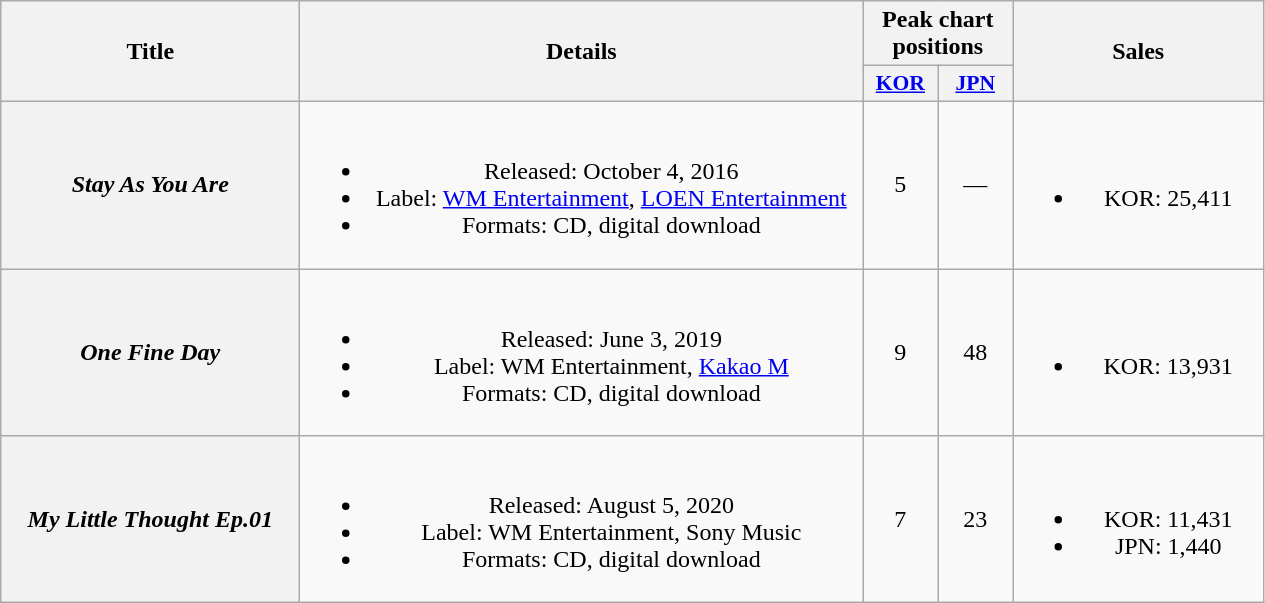<table class="wikitable plainrowheaders" style="text-align:center;">
<tr>
<th rowspan="2" scope="col" style="width:12em;">Title</th>
<th rowspan="2" scope="col" style="width:23em;">Details</th>
<th scope="col" colspan="2" style="width:4em;">Peak chart positions</th>
<th rowspan="2" scope="col" style="width:10em;">Sales</th>
</tr>
<tr>
<th scope="col" style="width:3em;font-size:90%;"><a href='#'>KOR</a><br></th>
<th scope="col" style="width:3em;font-size:90%;"><a href='#'>JPN</a><br></th>
</tr>
<tr>
<th scope="row"><em>Stay As You Are</em></th>
<td><br><ul><li>Released: October 4, 2016</li><li>Label: <a href='#'>WM Entertainment</a>, <a href='#'>LOEN Entertainment</a></li><li>Formats: CD, digital download</li></ul></td>
<td>5</td>
<td>—</td>
<td><br><ul><li>KOR: 25,411</li></ul></td>
</tr>
<tr>
<th scope="row"><em>One Fine Day</em></th>
<td><br><ul><li>Released: June 3, 2019</li><li>Label: WM Entertainment, <a href='#'>Kakao M</a></li><li>Formats: CD, digital download</li></ul></td>
<td>9</td>
<td>48</td>
<td><br><ul><li>KOR: 13,931</li></ul></td>
</tr>
<tr>
<th scope="row"><em>My Little Thought Ep.01</em></th>
<td><br><ul><li>Released:  August 5, 2020</li><li>Label: WM Entertainment, Sony Music</li><li>Formats: CD, digital download</li></ul></td>
<td>7</td>
<td>23</td>
<td><br><ul><li>KOR: 11,431</li><li>JPN: 1,440</li></ul></td>
</tr>
</table>
